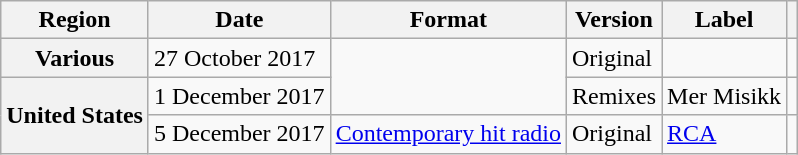<table class="wikitable plainrowheaders">
<tr>
<th scope="col">Region</th>
<th scope="col">Date</th>
<th scope="col">Format</th>
<th scope="col">Version</th>
<th scope="col">Label</th>
<th scope="col"></th>
</tr>
<tr>
<th scope="row">Various</th>
<td>27 October 2017</td>
<td rowspan="2"></td>
<td>Original</td>
<td></td>
<td></td>
</tr>
<tr>
<th scope="row" rowspan="2">United States</th>
<td>1 December 2017</td>
<td>Remixes</td>
<td>Mer Misikk</td>
<td></td>
</tr>
<tr>
<td>5 December 2017</td>
<td><a href='#'>Contemporary hit radio</a></td>
<td>Original</td>
<td><a href='#'>RCA</a></td>
<td></td>
</tr>
</table>
